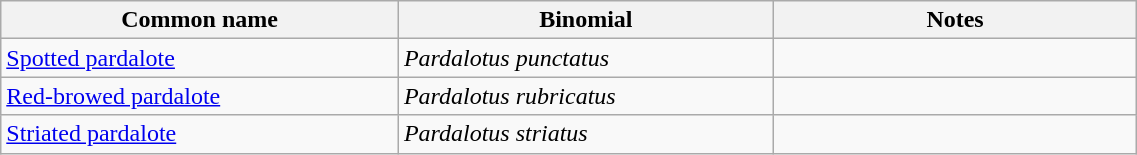<table style="width:60%;" class="wikitable">
<tr>
<th width=35%>Common name</th>
<th width=33%>Binomial</th>
<th width=32%>Notes</th>
</tr>
<tr>
<td><a href='#'>Spotted pardalote</a></td>
<td><em>Pardalotus punctatus</em></td>
<td></td>
</tr>
<tr>
<td><a href='#'>Red-browed pardalote</a></td>
<td><em>Pardalotus rubricatus</em></td>
<td></td>
</tr>
<tr>
<td><a href='#'>Striated pardalote</a></td>
<td><em>Pardalotus striatus</em></td>
<td></td>
</tr>
</table>
